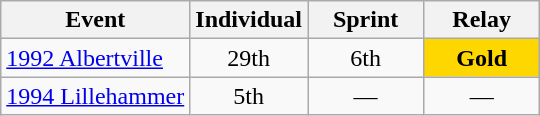<table class="wikitable" style="text-align: center;">
<tr ">
<th>Event</th>
<th style="width:70px;">Individual</th>
<th style="width:70px;">Sprint</th>
<th style="width:70px;">Relay</th>
</tr>
<tr>
<td align=left> <a href='#'>1992 Albertville</a></td>
<td>29th</td>
<td>6th</td>
<td style="background:gold;"><strong>Gold</strong></td>
</tr>
<tr>
<td align=left> <a href='#'>1994 Lillehammer</a></td>
<td>5th</td>
<td>—</td>
<td>—</td>
</tr>
</table>
